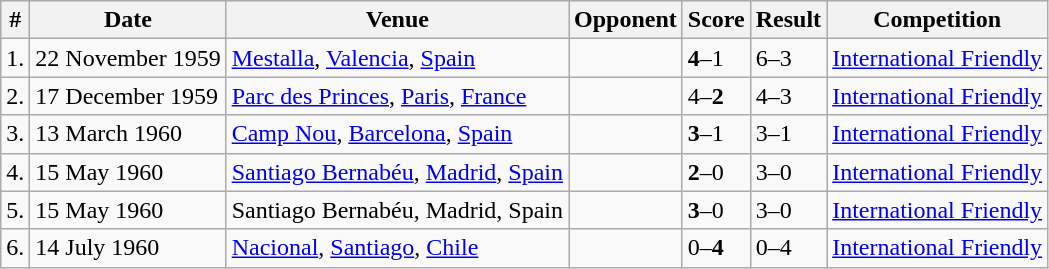<table class="wikitable" style="font-size:100%">
<tr>
<th>#</th>
<th>Date</th>
<th>Venue</th>
<th>Opponent</th>
<th>Score</th>
<th>Result</th>
<th>Competition</th>
</tr>
<tr>
<td>1.</td>
<td>22 November 1959</td>
<td><a href='#'>Mestalla</a>, <a href='#'>Valencia</a>, <a href='#'>Spain</a></td>
<td></td>
<td><strong>4</strong>–1</td>
<td>6–3</td>
<td><a href='#'>International Friendly</a></td>
</tr>
<tr>
<td>2.</td>
<td>17 December 1959</td>
<td><a href='#'>Parc des Princes</a>, <a href='#'>Paris</a>, <a href='#'>France</a></td>
<td></td>
<td>4–<strong>2</strong></td>
<td>4–3</td>
<td><a href='#'>International Friendly</a></td>
</tr>
<tr>
<td>3.</td>
<td>13 March 1960</td>
<td><a href='#'>Camp Nou</a>, <a href='#'>Barcelona</a>, <a href='#'>Spain</a></td>
<td></td>
<td><strong>3</strong>–1</td>
<td>3–1</td>
<td><a href='#'>International Friendly</a></td>
</tr>
<tr>
<td>4.</td>
<td>15 May 1960</td>
<td><a href='#'>Santiago Bernabéu</a>, <a href='#'>Madrid</a>, <a href='#'>Spain</a></td>
<td></td>
<td><strong>2</strong>–0</td>
<td>3–0</td>
<td><a href='#'>International Friendly</a></td>
</tr>
<tr>
<td>5.</td>
<td>15 May 1960</td>
<td Santiago Bernabéu Stadium>Santiago Bernabéu, Madrid, Spain</td>
<td></td>
<td><strong>3</strong>–0</td>
<td>3–0</td>
<td><a href='#'>International Friendly</a></td>
</tr>
<tr>
<td>6.</td>
<td>14 July 1960</td>
<td><a href='#'>Nacional</a>, <a href='#'>Santiago</a>, <a href='#'>Chile</a></td>
<td></td>
<td>0–<strong>4</strong></td>
<td>0–4</td>
<td><a href='#'>International Friendly</a></td>
</tr>
</table>
